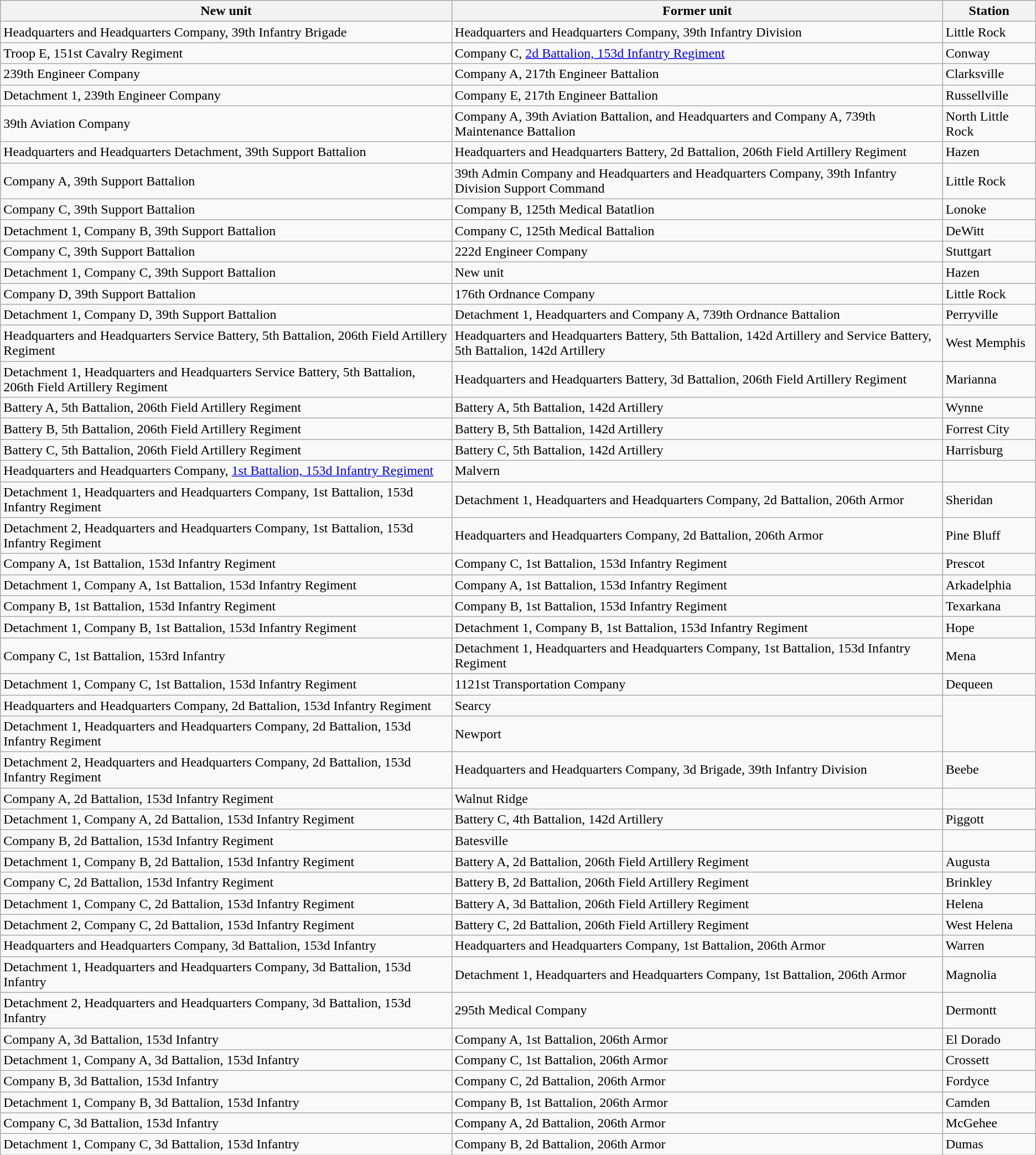<table class="wikitable">
<tr>
<th>New unit</th>
<th>Former unit</th>
<th>Station</th>
</tr>
<tr>
<td>Headquarters and Headquarters Company, 39th Infantry Brigade</td>
<td>Headquarters and Headquarters Company, 39th Infantry Division</td>
<td>Little Rock</td>
</tr>
<tr>
<td>Troop E, 151st Cavalry Regiment</td>
<td>Company C, <a href='#'>2d Battalion, 153d Infantry Regiment</a></td>
<td>Conway</td>
</tr>
<tr>
<td>239th Engineer Company</td>
<td>Company A, 217th Engineer Battalion</td>
<td>Clarksville</td>
</tr>
<tr>
<td>Detachment 1, 239th Engineer Company</td>
<td>Company E, 217th Engineer Battalion</td>
<td>Russellville</td>
</tr>
<tr>
<td>39th Aviation Company</td>
<td>Company A, 39th Aviation Battalion, and Headquarters and Company A, 739th Maintenance Battalion</td>
<td>North Little Rock</td>
</tr>
<tr>
<td>Headquarters and Headquarters Detachment, 39th Support Battalion</td>
<td>Headquarters and Headquarters Battery, 2d Battalion, 206th Field Artillery Regiment</td>
<td>Hazen</td>
</tr>
<tr>
<td>Company A, 39th Support Battalion</td>
<td>39th Admin Company and Headquarters and Headquarters Company, 39th Infantry Division Support Command</td>
<td>Little Rock</td>
</tr>
<tr>
<td>Company C, 39th Support Battalion</td>
<td>Company B, 125th Medical Batatlion</td>
<td>Lonoke</td>
</tr>
<tr>
<td>Detachment 1, Company B, 39th Support Battalion</td>
<td>Company C, 125th Medical Battalion</td>
<td>DeWitt</td>
</tr>
<tr>
<td>Company C, 39th Support Battalion</td>
<td>222d Engineer Company</td>
<td>Stuttgart</td>
</tr>
<tr>
<td>Detachment 1, Company C, 39th Support Battalion</td>
<td>New unit</td>
<td>Hazen</td>
</tr>
<tr>
<td>Company D, 39th Support Battalion</td>
<td>176th Ordnance Company</td>
<td>Little Rock</td>
</tr>
<tr>
<td>Detachment 1, Company D, 39th Support Battalion</td>
<td>Detachment 1, Headquarters and Company A, 739th Ordnance Battalion</td>
<td>Perryville</td>
</tr>
<tr>
<td>Headquarters and Headquarters Service Battery, 5th Battalion, 206th Field Artillery Regiment</td>
<td>Headquarters and Headquarters Battery, 5th Battalion, 142d Artillery and Service Battery, 5th Battalion, 142d Artillery</td>
<td>West Memphis</td>
</tr>
<tr>
<td>Detachment 1, Headquarters and Headquarters Service Battery, 5th Battalion, 206th Field Artillery Regiment</td>
<td>Headquarters and Headquarters Battery, 3d Battalion, 206th Field Artillery Regiment</td>
<td>Marianna</td>
</tr>
<tr>
<td>Battery A, 5th Battalion, 206th Field Artillery Regiment</td>
<td>Battery A, 5th Battalion, 142d Artillery</td>
<td>Wynne</td>
</tr>
<tr>
<td>Battery B, 5th Battalion, 206th Field Artillery Regiment</td>
<td>Battery B, 5th Battalion, 142d Artillery</td>
<td>Forrest City</td>
</tr>
<tr>
<td>Battery C, 5th Battalion, 206th Field Artillery Regiment</td>
<td>Battery C, 5th Battalion, 142d Artillery</td>
<td>Harrisburg</td>
</tr>
<tr>
<td>Headquarters and Headquarters Company, <a href='#'>1st Battalion, 153d Infantry Regiment</a></td>
<td>Malvern</td>
</tr>
<tr>
<td>Detachment 1, Headquarters and Headquarters Company, 1st Battalion, 153d Infantry Regiment</td>
<td>Detachment 1, Headquarters and Headquarters Company, 2d Battalion, 206th Armor</td>
<td>Sheridan</td>
</tr>
<tr>
<td>Detachment 2, Headquarters and Headquarters Company, 1st Battalion, 153d Infantry Regiment</td>
<td>Headquarters and Headquarters Company, 2d Battalion, 206th Armor</td>
<td>Pine Bluff</td>
</tr>
<tr>
<td>Company A, 1st Battalion, 153d Infantry Regiment</td>
<td>Company C, 1st Battalion, 153d Infantry Regiment</td>
<td>Prescot</td>
</tr>
<tr>
<td>Detachment 1, Company A, 1st Battalion, 153d Infantry Regiment</td>
<td>Company A, 1st Battalion, 153d Infantry Regiment</td>
<td>Arkadelphia</td>
</tr>
<tr>
<td>Company B, 1st Battalion, 153d Infantry Regiment</td>
<td>Company B, 1st Battalion, 153d Infantry Regiment</td>
<td>Texarkana</td>
</tr>
<tr>
<td>Detachment 1, Company B, 1st Battalion, 153d Infantry Regiment</td>
<td>Detachment 1, Company B, 1st Battalion, 153d Infantry Regiment</td>
<td>Hope</td>
</tr>
<tr>
<td>Company C, 1st Battalion, 153rd Infantry</td>
<td>Detachment 1, Headquarters and Headquarters Company, 1st Battalion, 153d Infantry Regiment</td>
<td>Mena</td>
</tr>
<tr>
<td>Detachment 1, Company C, 1st Battalion, 153d Infantry Regiment</td>
<td>1121st Transportation Company</td>
<td>Dequeen</td>
</tr>
<tr>
<td>Headquarters and Headquarters Company, 2d Battalion, 153d Infantry Regiment</td>
<td>Searcy</td>
</tr>
<tr>
<td>Detachment 1, Headquarters and Headquarters Company, 2d Battalion, 153d Infantry Regiment</td>
<td>Newport</td>
</tr>
<tr>
<td>Detachment 2, Headquarters and Headquarters Company, 2d Battalion, 153d Infantry Regiment</td>
<td>Headquarters and Headquarters Company, 3d Brigade, 39th Infantry Division</td>
<td>Beebe</td>
</tr>
<tr>
<td>Company A, 2d Battalion, 153d Infantry Regiment</td>
<td>Walnut Ridge</td>
</tr>
<tr>
<td>Detachment 1, Company A, 2d Battalion, 153d Infantry Regiment</td>
<td>Battery C, 4th Battalion, 142d Artillery</td>
<td>Piggott</td>
</tr>
<tr>
<td>Company B, 2d Battalion, 153d Infantry Regiment</td>
<td>Batesville</td>
</tr>
<tr>
<td>Detachment 1, Company B, 2d Battalion, 153d Infantry Regiment</td>
<td>Battery A, 2d Battalion, 206th Field Artillery Regiment</td>
<td>Augusta</td>
</tr>
<tr>
<td>Company C, 2d Battalion, 153d Infantry Regiment</td>
<td>Battery B, 2d Battalion, 206th Field Artillery Regiment</td>
<td>Brinkley</td>
</tr>
<tr>
<td>Detachment 1, Company C, 2d Battalion, 153d Infantry Regiment</td>
<td>Battery A, 3d Battalion, 206th Field Artillery Regiment</td>
<td>Helena</td>
</tr>
<tr>
<td>Detachment 2, Company C, 2d Battalion, 153d Infantry Regiment</td>
<td>Battery C, 2d Battalion, 206th Field Artillery Regiment</td>
<td>West Helena</td>
</tr>
<tr>
<td>Headquarters and Headquarters Company, 3d Battalion, 153d Infantry</td>
<td>Headquarters and Headquarters Company, 1st Battalion, 206th Armor</td>
<td>Warren</td>
</tr>
<tr>
<td>Detachment 1, Headquarters and Headquarters Company, 3d Battalion, 153d Infantry</td>
<td>Detachment 1, Headquarters and Headquarters Company, 1st Battalion, 206th Armor</td>
<td>Magnolia</td>
</tr>
<tr>
<td>Detachment 2, Headquarters and Headquarters Company, 3d Battalion, 153d Infantry</td>
<td>295th Medical Company</td>
<td>Dermontt</td>
</tr>
<tr>
<td>Company A, 3d Battalion, 153d Infantry</td>
<td>Company A, 1st Battalion, 206th Armor</td>
<td>El Dorado</td>
</tr>
<tr>
<td>Detachment 1, Company A, 3d Battalion, 153d Infantry</td>
<td>Company C, 1st Battalion, 206th Armor</td>
<td>Crossett</td>
</tr>
<tr>
<td>Company B, 3d Battalion, 153d Infantry</td>
<td>Company C, 2d Battalion, 206th Armor</td>
<td>Fordyce</td>
</tr>
<tr>
<td>Detachment 1, Company B, 3d Battalion, 153d Infantry</td>
<td>Company B, 1st Battalion, 206th Armor</td>
<td>Camden</td>
</tr>
<tr>
<td>Company C, 3d Battalion, 153d Infantry</td>
<td>Company A, 2d Battalion, 206th Armor</td>
<td>McGehee</td>
</tr>
<tr>
<td>Detachment 1, Company C, 3d Battalion, 153d Infantry</td>
<td>Company B, 2d Battalion, 206th Armor</td>
<td>Dumas</td>
</tr>
</table>
